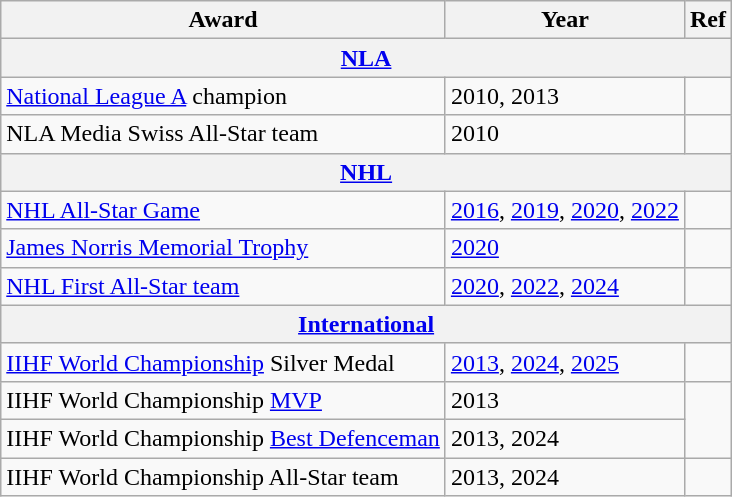<table class="wikitable">
<tr>
<th>Award</th>
<th>Year</th>
<th>Ref</th>
</tr>
<tr>
<th colspan="3"><a href='#'>NLA</a></th>
</tr>
<tr>
<td><a href='#'>National League A</a> champion</td>
<td>2010, 2013</td>
<td></td>
</tr>
<tr>
<td>NLA Media Swiss All-Star team</td>
<td>2010</td>
<td></td>
</tr>
<tr>
<th colspan="3"><a href='#'>NHL</a></th>
</tr>
<tr>
<td><a href='#'>NHL All-Star Game</a></td>
<td><a href='#'>2016</a>, <a href='#'>2019</a>, <a href='#'>2020</a>, <a href='#'>2022</a></td>
<td></td>
</tr>
<tr>
<td><a href='#'>James Norris Memorial Trophy</a></td>
<td><a href='#'>2020</a></td>
<td></td>
</tr>
<tr>
<td><a href='#'>NHL First All-Star team</a></td>
<td><a href='#'>2020</a>, <a href='#'>2022</a>, <a href='#'>2024</a></td>
<td></td>
</tr>
<tr>
<th colspan="3"><a href='#'>International</a></th>
</tr>
<tr>
<td><a href='#'>IIHF World Championship</a> Silver Medal</td>
<td><a href='#'>2013</a>, <a href='#'>2024</a>, <a href='#'>2025</a></td>
<td></td>
</tr>
<tr>
<td>IIHF World Championship <a href='#'>MVP</a></td>
<td>2013</td>
<td rowspan="2"></td>
</tr>
<tr>
<td>IIHF World Championship <a href='#'>Best Defenceman</a></td>
<td>2013, 2024</td>
</tr>
<tr>
<td>IIHF World Championship All-Star team</td>
<td>2013, 2024</td>
<td></td>
</tr>
</table>
